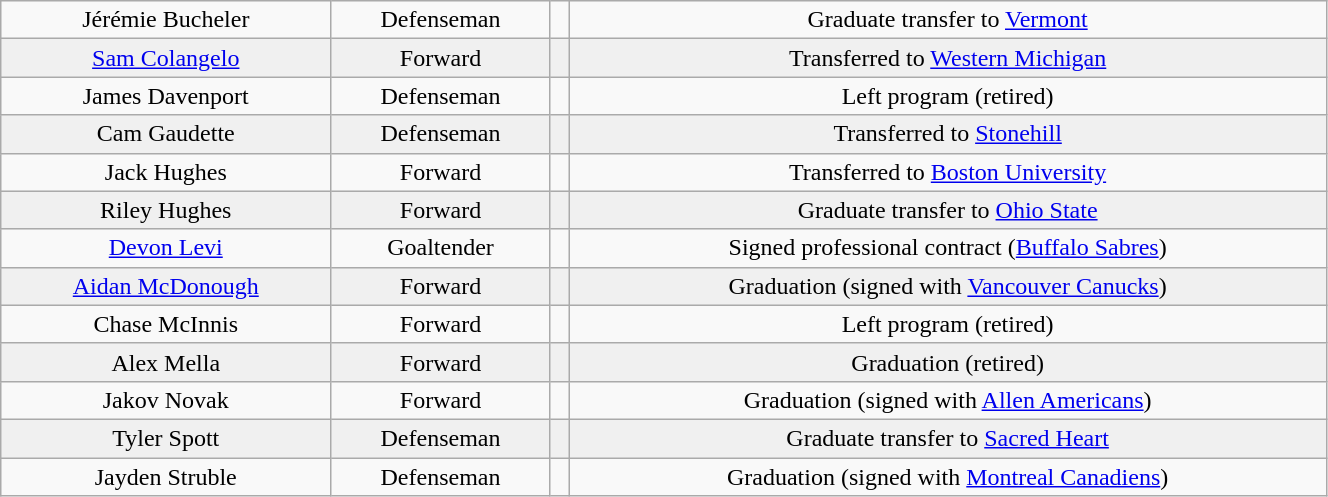<table class="wikitable" width="70%">
<tr align="center" bgcolor="">
<td>Jérémie Bucheler</td>
<td>Defenseman</td>
<td></td>
<td>Graduate transfer to <a href='#'>Vermont</a></td>
</tr>
<tr align="center" bgcolor="f0f0f0">
<td><a href='#'>Sam Colangelo</a></td>
<td>Forward</td>
<td></td>
<td>Transferred to <a href='#'>Western Michigan</a></td>
</tr>
<tr align="center" bgcolor="">
<td>James Davenport</td>
<td>Defenseman</td>
<td></td>
<td>Left program (retired)</td>
</tr>
<tr align="center" bgcolor="f0f0f0">
<td>Cam Gaudette</td>
<td>Defenseman</td>
<td></td>
<td>Transferred to <a href='#'>Stonehill</a></td>
</tr>
<tr align="center" bgcolor="">
<td>Jack Hughes</td>
<td>Forward</td>
<td></td>
<td>Transferred to <a href='#'>Boston University</a></td>
</tr>
<tr align="center" bgcolor="f0f0f0">
<td>Riley Hughes</td>
<td>Forward</td>
<td></td>
<td>Graduate transfer to <a href='#'>Ohio State</a></td>
</tr>
<tr align="center" bgcolor="">
<td><a href='#'>Devon Levi</a></td>
<td>Goaltender</td>
<td></td>
<td>Signed professional contract (<a href='#'>Buffalo Sabres</a>)</td>
</tr>
<tr align="center" bgcolor="f0f0f0">
<td><a href='#'>Aidan McDonough</a></td>
<td>Forward</td>
<td></td>
<td>Graduation (signed with <a href='#'>Vancouver Canucks</a>)</td>
</tr>
<tr align="center" bgcolor="">
<td>Chase McInnis</td>
<td>Forward</td>
<td></td>
<td>Left program (retired)</td>
</tr>
<tr align="center" bgcolor="f0f0f0">
<td>Alex Mella</td>
<td>Forward</td>
<td></td>
<td>Graduation (retired)</td>
</tr>
<tr align="center" bgcolor="">
<td>Jakov Novak</td>
<td>Forward</td>
<td></td>
<td>Graduation (signed with <a href='#'>Allen Americans</a>)</td>
</tr>
<tr align="center" bgcolor="f0f0f0">
<td>Tyler Spott</td>
<td>Defenseman</td>
<td></td>
<td>Graduate transfer to <a href='#'>Sacred Heart</a></td>
</tr>
<tr align="center" bgcolor="">
<td>Jayden Struble</td>
<td>Defenseman</td>
<td></td>
<td>Graduation (signed with <a href='#'>Montreal Canadiens</a>)</td>
</tr>
</table>
